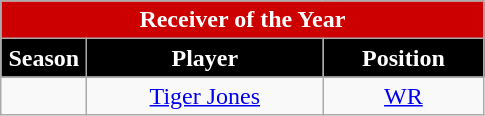<table class="wikitable sortable" style="text-align:center">
<tr>
<td colspan="4" style="background:#CD0000; color:white;"><strong>Receiver of the Year</strong></td>
</tr>
<tr>
<th style="width:50px; background:black; color:white;">Season</th>
<th style="width:150px; background:black; color:white;">Player</th>
<th style="width:100px; background:black; color:white;">Position</th>
</tr>
<tr>
<td></td>
<td><a href='#'>Tiger Jones</a></td>
<td><a href='#'>WR</a></td>
</tr>
</table>
